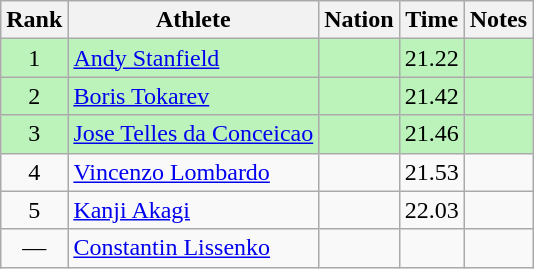<table class="wikitable sortable" style="text-align:center">
<tr>
<th>Rank</th>
<th>Athlete</th>
<th>Nation</th>
<th>Time</th>
<th>Notes</th>
</tr>
<tr bgcolor=bbf3bb>
<td>1</td>
<td align=left><a href='#'>Andy Stanfield</a></td>
<td align=left></td>
<td>21.22</td>
<td></td>
</tr>
<tr bgcolor=bbf3bb>
<td>2</td>
<td align=left><a href='#'>Boris Tokarev</a></td>
<td align=left></td>
<td>21.42</td>
<td></td>
</tr>
<tr bgcolor=bbf3bb>
<td>3</td>
<td align=left><a href='#'>Jose Telles da Conceicao</a></td>
<td align=left></td>
<td>21.46</td>
<td></td>
</tr>
<tr>
<td>4</td>
<td align=left><a href='#'>Vincenzo Lombardo</a></td>
<td align=left></td>
<td>21.53</td>
<td></td>
</tr>
<tr>
<td>5</td>
<td align=left><a href='#'>Kanji Akagi</a></td>
<td align=left></td>
<td>22.03</td>
<td></td>
</tr>
<tr>
<td data-sort-value=6>—</td>
<td align=left><a href='#'>Constantin Lissenko</a></td>
<td align=left></td>
<td data-sort-value=99.99></td>
<td></td>
</tr>
</table>
